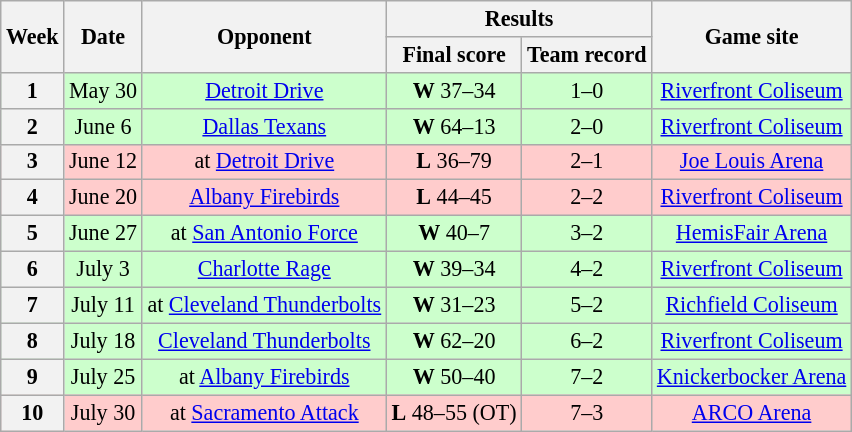<table class="wikitable" style="font-size: 92%;" "align=center">
<tr>
<th rowspan="2">Week</th>
<th rowspan="2">Date</th>
<th rowspan="2">Opponent</th>
<th colspan="2">Results</th>
<th rowspan="2">Game site</th>
</tr>
<tr>
<th>Final score</th>
<th>Team record</th>
</tr>
<tr style="background:#cfc">
<th>1</th>
<td style="text-align:center;">May 30</td>
<td style="text-align:center;"><a href='#'>Detroit Drive</a></td>
<td style="text-align:center;"><strong>W</strong> 37–34</td>
<td style="text-align:center;">1–0</td>
<td style="text-align:center;"><a href='#'>Riverfront Coliseum</a></td>
</tr>
<tr style="background:#cfc">
<th>2</th>
<td style="text-align:center;">June 6</td>
<td style="text-align:center;"><a href='#'>Dallas Texans</a></td>
<td style="text-align:center;"><strong>W</strong> 64–13</td>
<td style="text-align:center;">2–0</td>
<td style="text-align:center;"><a href='#'>Riverfront Coliseum</a></td>
</tr>
<tr style="background:#fcc">
<th>3</th>
<td style="text-align:center;">June 12</td>
<td style="text-align:center;">at <a href='#'>Detroit Drive</a></td>
<td style="text-align:center;"><strong>L</strong> 36–79</td>
<td style="text-align:center;">2–1</td>
<td style="text-align:center;"><a href='#'>Joe Louis Arena</a></td>
</tr>
<tr style="background:#fcc">
<th>4</th>
<td style="text-align:center;">June 20</td>
<td style="text-align:center;"><a href='#'>Albany Firebirds</a></td>
<td style="text-align:center;"><strong>L</strong> 44–45</td>
<td style="text-align:center;">2–2</td>
<td style="text-align:center;"><a href='#'>Riverfront Coliseum</a></td>
</tr>
<tr style="background:#cfc">
<th>5</th>
<td style="text-align:center;">June 27</td>
<td style="text-align:center;">at <a href='#'>San Antonio Force</a></td>
<td style="text-align:center;"><strong>W</strong> 40–7</td>
<td style="text-align:center;">3–2</td>
<td style="text-align:center;"><a href='#'>HemisFair Arena</a></td>
</tr>
<tr style="background:#cfc">
<th>6</th>
<td style="text-align:center;">July 3</td>
<td style="text-align:center;"><a href='#'>Charlotte Rage</a></td>
<td style="text-align:center;"><strong>W</strong> 39–34</td>
<td style="text-align:center;">4–2</td>
<td style="text-align:center;"><a href='#'>Riverfront Coliseum</a></td>
</tr>
<tr style="background:#cfc">
<th>7</th>
<td style="text-align:center;">July 11</td>
<td style="text-align:center;">at <a href='#'>Cleveland Thunderbolts</a></td>
<td style="text-align:center;"><strong>W</strong> 31–23</td>
<td style="text-align:center;">5–2</td>
<td style="text-align:center;"><a href='#'>Richfield Coliseum</a></td>
</tr>
<tr style="background:#cfc">
<th>8</th>
<td style="text-align:center;">July 18</td>
<td style="text-align:center;"><a href='#'>Cleveland Thunderbolts</a></td>
<td style="text-align:center;"><strong>W</strong> 62–20</td>
<td style="text-align:center;">6–2</td>
<td style="text-align:center;"><a href='#'>Riverfront Coliseum</a></td>
</tr>
<tr style="background:#cfc">
<th>9</th>
<td style="text-align:center;">July 25</td>
<td style="text-align:center;">at <a href='#'>Albany Firebirds</a></td>
<td style="text-align:center;"><strong>W</strong> 50–40</td>
<td style="text-align:center;">7–2</td>
<td style="text-align:center;"><a href='#'>Knickerbocker Arena</a></td>
</tr>
<tr style="background:#fcc">
<th>10</th>
<td style="text-align:center;">July 30</td>
<td style="text-align:center;">at <a href='#'>Sacramento Attack</a></td>
<td style="text-align:center;"><strong>L</strong> 48–55 (OT)</td>
<td style="text-align:center;">7–3</td>
<td style="text-align:center;"><a href='#'>ARCO Arena</a></td>
</tr>
</table>
